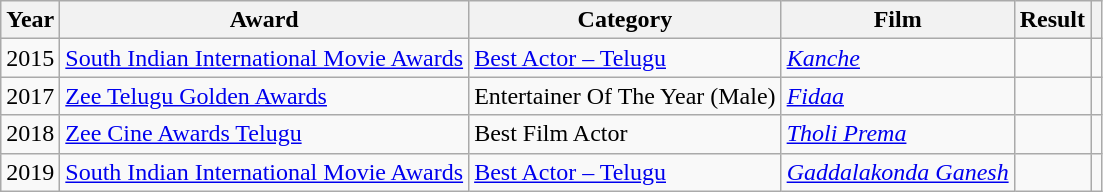<table class="wikitable">
<tr>
<th>Year</th>
<th>Award</th>
<th>Category</th>
<th>Film</th>
<th>Result</th>
<th></th>
</tr>
<tr>
<td>2015</td>
<td><a href='#'>South Indian International Movie Awards</a></td>
<td><a href='#'>Best Actor – Telugu</a></td>
<td><em><a href='#'>Kanche</a></em></td>
<td></td>
<td></td>
</tr>
<tr>
<td>2017</td>
<td><a href='#'>Zee Telugu Golden Awards</a></td>
<td>Entertainer Of The Year (Male)</td>
<td><em><a href='#'>Fidaa</a></em></td>
<td></td>
<td></td>
</tr>
<tr>
<td>2018</td>
<td><a href='#'>Zee Cine Awards Telugu</a></td>
<td>Best Film Actor</td>
<td><a href='#'><em>Tholi Prema</em></a></td>
<td></td>
<td></td>
</tr>
<tr>
<td>2019</td>
<td><a href='#'>South Indian International Movie Awards</a></td>
<td><a href='#'>Best Actor – Telugu</a></td>
<td><em><a href='#'>Gaddalakonda Ganesh</a></em></td>
<td></td>
<td></td>
</tr>
</table>
